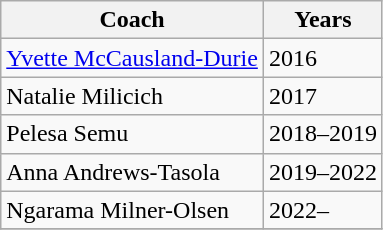<table class="wikitable collapsible">
<tr>
<th>Coach</th>
<th>Years</th>
</tr>
<tr>
<td><a href='#'>Yvette McCausland-Durie</a></td>
<td>2016</td>
</tr>
<tr>
<td>Natalie Milicich</td>
<td>2017</td>
</tr>
<tr>
<td>Pelesa Semu</td>
<td>2018–2019</td>
</tr>
<tr>
<td>Anna Andrews-Tasola</td>
<td>2019–2022</td>
</tr>
<tr>
<td>Ngarama Milner-Olsen</td>
<td>2022–</td>
</tr>
<tr>
</tr>
</table>
